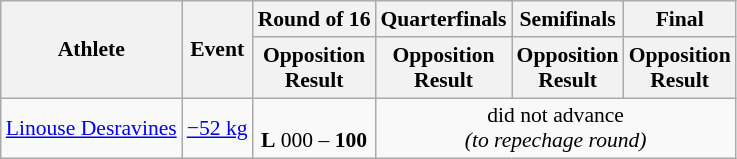<table class="wikitable" style="font-size:90%">
<tr>
<th rowspan="2">Athlete</th>
<th rowspan="2">Event</th>
<th>Round of 16</th>
<th>Quarterfinals</th>
<th>Semifinals</th>
<th>Final</th>
</tr>
<tr>
<th>Opposition<br>Result</th>
<th>Opposition<br>Result</th>
<th>Opposition<br>Result</th>
<th>Opposition<br>Result</th>
</tr>
<tr>
<td><a href='#'>Linouse Desravines</a></td>
<td><a href='#'>−52 kg</a></td>
<td align=center><br><strong>L</strong> 000 – <strong>100</strong></td>
<td align=center colspan="5">did not advance<br><em>(to repechage round)</em></td>
</tr>
</table>
